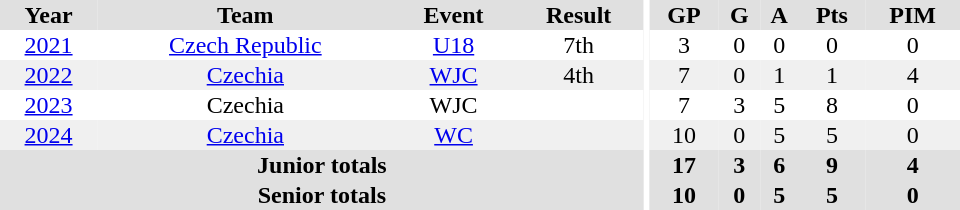<table border="0" cellpadding="1" cellspacing="0" ID="Table3" style="text-align:center; width:40em">
<tr ALIGN="center" bgcolor="#e0e0e0">
<th>Year</th>
<th>Team</th>
<th>Event</th>
<th>Result</th>
<th rowspan="99" bgcolor="#ffffff"></th>
<th>GP</th>
<th>G</th>
<th>A</th>
<th>Pts</th>
<th>PIM</th>
</tr>
<tr>
<td><a href='#'>2021</a></td>
<td><a href='#'>Czech Republic</a></td>
<td><a href='#'>U18</a></td>
<td>7th</td>
<td>3</td>
<td>0</td>
<td>0</td>
<td>0</td>
<td>0</td>
</tr>
<tr bgcolor="#f0f0f0">
<td><a href='#'>2022</a></td>
<td><a href='#'>Czechia</a></td>
<td><a href='#'>WJC</a></td>
<td>4th</td>
<td>7</td>
<td>0</td>
<td>1</td>
<td>1</td>
<td>4</td>
</tr>
<tr>
<td><a href='#'>2023</a></td>
<td>Czechia</td>
<td>WJC</td>
<td></td>
<td>7</td>
<td>3</td>
<td>5</td>
<td>8</td>
<td>0</td>
</tr>
<tr bgcolor="#f0f0f0">
<td><a href='#'>2024</a></td>
<td><a href='#'>Czechia</a></td>
<td><a href='#'>WC</a></td>
<td></td>
<td>10</td>
<td>0</td>
<td>5</td>
<td>5</td>
<td>0</td>
</tr>
<tr bgcolor="#e0e0e0">
<th colspan="4">Junior totals</th>
<th>17</th>
<th>3</th>
<th>6</th>
<th>9</th>
<th>4</th>
</tr>
<tr bgcolor="#e0e0e0">
<th colspan="4">Senior totals</th>
<th>10</th>
<th>0</th>
<th>5</th>
<th>5</th>
<th>0</th>
</tr>
</table>
